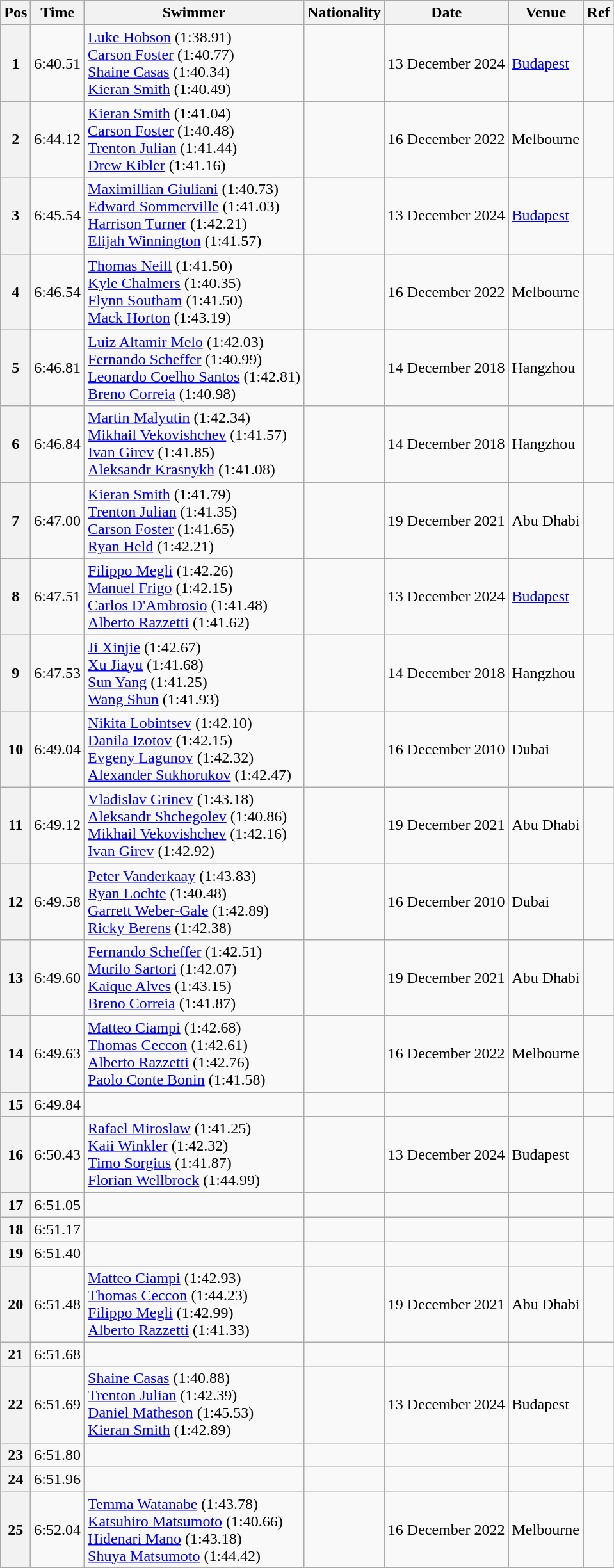<table class="wikitable">
<tr>
<th>Pos</th>
<th>Time</th>
<th>Swimmer</th>
<th>Nationality</th>
<th>Date</th>
<th>Venue</th>
<th>Ref</th>
</tr>
<tr>
<th>1</th>
<td>6:40.51</td>
<td><a href='#'>Luke Hobson</a> (1:38.91)<br><a href='#'>Carson Foster</a> (1:40.77)<br><a href='#'>Shaine Casas</a> (1:40.34)<br><a href='#'>Kieran Smith</a> (1:40.49)</td>
<td></td>
<td>13 December 2024</td>
<td><a href='#'>Budapest</a></td>
<td></td>
</tr>
<tr>
<th>2</th>
<td>6:44.12</td>
<td><a href='#'>Kieran Smith</a> (1:41.04)<br><a href='#'>Carson Foster</a> (1:40.48)<br><a href='#'>Trenton Julian</a> (1:41.44)<br><a href='#'>Drew Kibler</a> (1:41.16)</td>
<td></td>
<td>16 December 2022</td>
<td>Melbourne</td>
<td></td>
</tr>
<tr>
<th>3</th>
<td>6:45.54</td>
<td><a href='#'>Maximillian Giuliani</a> (1:40.73)<br><a href='#'>Edward Sommerville</a> (1:41.03)<br><a href='#'>Harrison Turner</a> (1:42.21)<br><a href='#'>Elijah Winnington</a> (1:41.57)</td>
<td></td>
<td>13 December 2024</td>
<td><a href='#'>Budapest</a></td>
<td></td>
</tr>
<tr>
<th>4</th>
<td>6:46.54</td>
<td><a href='#'>Thomas Neill</a> (1:41.50)<br><a href='#'>Kyle Chalmers</a> (1:40.35)<br><a href='#'>Flynn Southam</a> (1:41.50)<br><a href='#'>Mack Horton</a> (1:43.19)</td>
<td></td>
<td>16 December 2022</td>
<td>Melbourne</td>
<td></td>
</tr>
<tr>
<th>5</th>
<td>6:46.81</td>
<td><a href='#'>Luiz Altamir Melo</a> (1:42.03)<br><a href='#'>Fernando Scheffer</a> (1:40.99)<br><a href='#'>Leonardo Coelho Santos</a> (1:42.81)<br><a href='#'>Breno Correia</a> (1:40.98)</td>
<td></td>
<td>14 December 2018</td>
<td>Hangzhou</td>
<td></td>
</tr>
<tr>
<th>6</th>
<td>6:46.84</td>
<td><a href='#'>Martin Malyutin</a> (1:42.34)<br><a href='#'>Mikhail Vekovishchev</a> (1:41.57)<br><a href='#'>Ivan Girev</a> (1:41.85)<br><a href='#'>Aleksandr Krasnykh</a> (1:41.08)</td>
<td></td>
<td>14 December 2018</td>
<td>Hangzhou</td>
<td></td>
</tr>
<tr>
<th>7</th>
<td>6:47.00</td>
<td><a href='#'>Kieran Smith</a> (1:41.79)<br><a href='#'>Trenton Julian</a> (1:41.35)<br><a href='#'>Carson Foster</a> (1:41.65)<br><a href='#'>Ryan Held</a> (1:42.21)</td>
<td></td>
<td>19 December 2021</td>
<td>Abu Dhabi</td>
<td></td>
</tr>
<tr>
<th>8</th>
<td>6:47.51</td>
<td><a href='#'>Filippo Megli</a> (1:42.26)<br><a href='#'>Manuel Frigo</a> (1:42.15)<br><a href='#'>Carlos D'Ambrosio</a> (1:41.48)<br><a href='#'>Alberto Razzetti</a> (1:41.62)</td>
<td></td>
<td>13 December 2024</td>
<td><a href='#'>Budapest</a></td>
<td></td>
</tr>
<tr>
<th>9</th>
<td>6:47.53</td>
<td><a href='#'>Ji Xinjie</a> (1:42.67)<br><a href='#'>Xu Jiayu</a> (1:41.68)<br><a href='#'>Sun Yang</a> (1:41.25)<br><a href='#'>Wang Shun</a> (1:41.93)</td>
<td></td>
<td>14 December 2018</td>
<td>Hangzhou</td>
<td></td>
</tr>
<tr>
<th>10</th>
<td>6:49.04</td>
<td><a href='#'>Nikita Lobintsev</a> (1:42.10)<br><a href='#'>Danila Izotov</a> (1:42.15)<br><a href='#'>Evgeny Lagunov</a> (1:42.32)<br><a href='#'>Alexander Sukhorukov</a> (1:42.47)</td>
<td></td>
<td>16 December 2010</td>
<td>Dubai</td>
<td></td>
</tr>
<tr>
<th>11</th>
<td>6:49.12</td>
<td><a href='#'>Vladislav Grinev</a> (1:43.18)<br><a href='#'>Aleksandr Shchegolev</a> (1:40.86)<br><a href='#'>Mikhail Vekovishchev</a> (1:42.16)<br><a href='#'>Ivan Girev</a> (1:42.92)</td>
<td></td>
<td>19 December 2021</td>
<td>Abu Dhabi</td>
<td></td>
</tr>
<tr>
<th>12</th>
<td>6:49.58</td>
<td><a href='#'>Peter Vanderkaay</a> (1:43.83)<br><a href='#'>Ryan Lochte</a> (1:40.48)<br><a href='#'>Garrett Weber-Gale</a> (1:42.89)<br><a href='#'>Ricky Berens</a> (1:42.38)</td>
<td></td>
<td>16 December 2010</td>
<td>Dubai</td>
<td></td>
</tr>
<tr>
<th>13</th>
<td>6:49.60</td>
<td><a href='#'>Fernando Scheffer</a> (1:42.51)<br><a href='#'>Murilo Sartori</a> (1:42.07)<br><a href='#'>Kaique Alves</a> (1:43.15)<br><a href='#'>Breno Correia</a> (1:41.87)</td>
<td></td>
<td>19 December 2021</td>
<td>Abu Dhabi</td>
<td></td>
</tr>
<tr>
<th>14</th>
<td>6:49.63</td>
<td><a href='#'>Matteo Ciampi</a> (1:42.68)<br><a href='#'>Thomas Ceccon</a> (1:42.61)<br><a href='#'>Alberto Razzetti</a> (1:42.76)<br><a href='#'>Paolo Conte Bonin</a> (1:41.58)</td>
<td></td>
<td>16 December 2022</td>
<td>Melbourne</td>
<td></td>
</tr>
<tr>
<th>15</th>
<td>6:49.84</td>
<td></td>
<td></td>
<td></td>
<td></td>
<td></td>
</tr>
<tr>
<th>16</th>
<td>6:50.43</td>
<td><a href='#'>Rafael Miroslaw</a> (1:41.25)<br><a href='#'>Kaii Winkler</a> (1:42.32)<br><a href='#'>Timo Sorgius</a> (1:41.87)<br><a href='#'>Florian Wellbrock</a> (1:44.99)</td>
<td></td>
<td>13 December 2024</td>
<td>Budapest</td>
<td></td>
</tr>
<tr>
<th>17</th>
<td>6:51.05</td>
<td></td>
<td></td>
<td></td>
<td></td>
<td></td>
</tr>
<tr>
<th>18</th>
<td>6:51.17</td>
<td></td>
<td></td>
<td></td>
<td></td>
<td></td>
</tr>
<tr>
<th>19</th>
<td>6:51.40</td>
<td></td>
<td></td>
<td></td>
<td></td>
</tr>
<tr>
<th>20</th>
<td>6:51.48</td>
<td><a href='#'>Matteo Ciampi</a> (1:42.93)<br><a href='#'>Thomas Ceccon</a> (1:44.23)<br><a href='#'>Filippo Megli</a> (1:42.99)<br><a href='#'>Alberto Razzetti</a> (1:41.33)</td>
<td></td>
<td>19 December 2021</td>
<td>Abu Dhabi</td>
<td></td>
</tr>
<tr>
<th>21</th>
<td>6:51.68</td>
<td></td>
<td></td>
<td></td>
<td></td>
<td></td>
</tr>
<tr>
<th>22</th>
<td>6:51.69</td>
<td><a href='#'>Shaine Casas</a> (1:40.88)<br><a href='#'>Trenton Julian</a> (1:42.39)<br><a href='#'>Daniel Matheson</a> (1:45.53)<br><a href='#'>Kieran Smith</a> (1:42.89)</td>
<td></td>
<td>13 December 2024</td>
<td>Budapest</td>
<td></td>
</tr>
<tr>
<th>23</th>
<td>6:51.80</td>
<td></td>
<td></td>
<td></td>
<td></td>
<td></td>
</tr>
<tr>
<th>24</th>
<td>6:51.96</td>
<td></td>
<td></td>
<td></td>
<td></td>
<td></td>
</tr>
<tr>
<th>25</th>
<td>6:52.04</td>
<td><a href='#'>Temma Watanabe</a> (1:43.78)<br><a href='#'>Katsuhiro Matsumoto</a> (1:40.66)<br><a href='#'>Hidenari Mano</a> (1:43.18)<br><a href='#'>Shuya Matsumoto</a> (1:44.42)</td>
<td></td>
<td>16 December 2022</td>
<td>Melbourne</td>
<td></td>
</tr>
</table>
